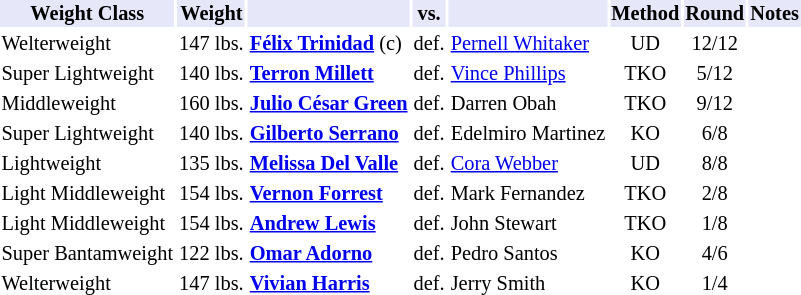<table class="toccolours" style="font-size: 85%;">
<tr>
<th style="background:#e6e8fa; color:#000; text-align:center;">Weight Class</th>
<th style="background:#e6e8fa; color:#000; text-align:center;">Weight</th>
<th style="background:#e6e8fa; color:#000; text-align:center;"></th>
<th style="background:#e6e8fa; color:#000; text-align:center;">vs.</th>
<th style="background:#e6e8fa; color:#000; text-align:center;"></th>
<th style="background:#e6e8fa; color:#000; text-align:center;">Method</th>
<th style="background:#e6e8fa; color:#000; text-align:center;">Round</th>
<th style="background:#e6e8fa; color:#000; text-align:center;">Notes</th>
</tr>
<tr>
<td>Welterweight</td>
<td>147 lbs.</td>
<td><strong><a href='#'>Félix Trinidad</a></strong> (c)</td>
<td>def.</td>
<td><a href='#'>Pernell Whitaker</a></td>
<td align=center>UD</td>
<td align=center>12/12</td>
<td></td>
</tr>
<tr>
<td>Super Lightweight</td>
<td>140 lbs.</td>
<td><strong><a href='#'>Terron Millett</a></strong></td>
<td>def.</td>
<td><a href='#'>Vince Phillips</a></td>
<td align=center>TKO</td>
<td align=center>5/12</td>
<td></td>
</tr>
<tr>
<td>Middleweight</td>
<td>160 lbs.</td>
<td><strong><a href='#'>Julio César Green</a></strong></td>
<td>def.</td>
<td>Darren Obah</td>
<td align=center>TKO</td>
<td align=center>9/12</td>
<td></td>
</tr>
<tr>
<td>Super Lightweight</td>
<td>140 lbs.</td>
<td><strong><a href='#'>Gilberto Serrano</a></strong></td>
<td>def.</td>
<td>Edelmiro Martinez</td>
<td align=center>KO</td>
<td align=center>6/8</td>
</tr>
<tr>
<td>Lightweight</td>
<td>135 lbs.</td>
<td><strong><a href='#'>Melissa Del Valle</a></strong></td>
<td>def.</td>
<td><a href='#'>Cora Webber</a></td>
<td align=center>UD</td>
<td align=center>8/8</td>
</tr>
<tr>
<td>Light Middleweight</td>
<td>154 lbs.</td>
<td><strong><a href='#'>Vernon Forrest</a></strong></td>
<td>def.</td>
<td>Mark Fernandez</td>
<td align=center>TKO</td>
<td align=center>2/8</td>
</tr>
<tr>
<td>Light Middleweight</td>
<td>154 lbs.</td>
<td><strong><a href='#'>Andrew Lewis</a></strong></td>
<td>def.</td>
<td>John Stewart</td>
<td align=center>TKO</td>
<td align=center>1/8</td>
</tr>
<tr>
<td>Super Bantamweight</td>
<td>122 lbs.</td>
<td><strong><a href='#'>Omar Adorno</a></strong></td>
<td>def.</td>
<td>Pedro Santos</td>
<td align=center>KO</td>
<td align=center>4/6</td>
</tr>
<tr>
<td>Welterweight</td>
<td>147 lbs.</td>
<td><strong><a href='#'>Vivian Harris</a></strong></td>
<td>def.</td>
<td>Jerry Smith</td>
<td align=center>KO</td>
<td align=center>1/4</td>
</tr>
</table>
